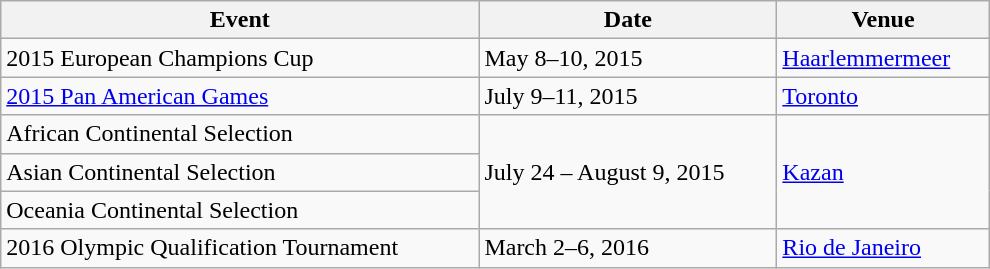<table class="wikitable" width=660>
<tr>
<th>Event</th>
<th>Date</th>
<th>Venue</th>
</tr>
<tr>
<td>2015 European Champions Cup</td>
<td>May 8–10, 2015</td>
<td> <a href='#'>Haarlemmermeer</a></td>
</tr>
<tr>
<td><a href='#'>2015 Pan American Games</a></td>
<td>July 9–11, 2015</td>
<td> <a href='#'>Toronto</a></td>
</tr>
<tr>
<td>African Continental Selection</td>
<td rowspan=3>July 24 – August 9, 2015</td>
<td rowspan=3> <a href='#'>Kazan</a></td>
</tr>
<tr>
<td>Asian Continental Selection</td>
</tr>
<tr>
<td>Oceania Continental Selection</td>
</tr>
<tr>
<td>2016 Olympic Qualification Tournament</td>
<td>March 2–6, 2016</td>
<td> <a href='#'>Rio de Janeiro</a></td>
</tr>
</table>
